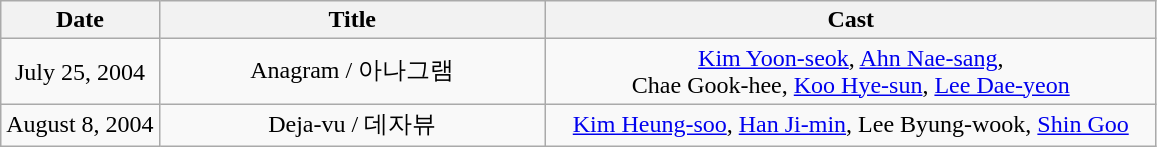<table class="wikitable">
<tr>
<th>Date</th>
<th width=250>Title</th>
<th width=400>Cast</th>
</tr>
<tr align=center>
<td>July 25, 2004</td>
<td>Anagram / 아나그램</td>
<td><a href='#'>Kim Yoon-seok</a>, <a href='#'>Ahn Nae-sang</a>, <br>Chae Gook-hee, <a href='#'>Koo Hye-sun</a>, <a href='#'>Lee Dae-yeon</a></td>
</tr>
<tr align=center>
<td>August 8, 2004</td>
<td>Deja-vu / 데자뷰</td>
<td><a href='#'>Kim Heung-soo</a>, <a href='#'>Han Ji-min</a>, Lee Byung-wook, <a href='#'>Shin Goo</a></td>
</tr>
</table>
